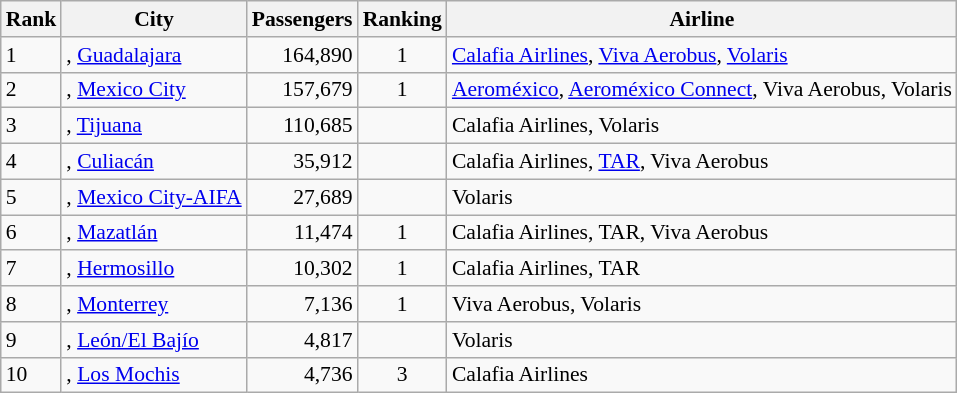<table class="wikitable" style="font-size: 90%" width= align=>
<tr>
<th>Rank</th>
<th>City</th>
<th>Passengers</th>
<th>Ranking</th>
<th>Airline</th>
</tr>
<tr>
<td>1</td>
<td>, <a href='#'>Guadalajara</a></td>
<td align="right">164,890</td>
<td align="center"> 1</td>
<td><a href='#'>Calafia Airlines</a>, <a href='#'>Viva Aerobus</a>, <a href='#'>Volaris</a></td>
</tr>
<tr>
<td>2</td>
<td>, <a href='#'>Mexico City</a></td>
<td align="right">157,679</td>
<td align="center"> 1</td>
<td><a href='#'>Aeroméxico</a>, <a href='#'>Aeroméxico Connect</a>, Viva Aerobus, Volaris</td>
</tr>
<tr>
<td>3</td>
<td>, <a href='#'>Tijuana</a></td>
<td align="right">110,685</td>
<td align="center"></td>
<td>Calafia Airlines, Volaris</td>
</tr>
<tr>
<td>4</td>
<td>, <a href='#'>Culiacán</a></td>
<td align="right">35,912</td>
<td align="center"></td>
<td>Calafia Airlines, <a href='#'>TAR</a>, Viva Aerobus</td>
</tr>
<tr>
<td>5</td>
<td>, <a href='#'>Mexico City-AIFA</a></td>
<td align="right">27,689</td>
<td align="center"></td>
<td>Volaris</td>
</tr>
<tr>
<td>6</td>
<td>, <a href='#'>Mazatlán</a></td>
<td align="right">11,474</td>
<td align="center"> 1</td>
<td>Calafia Airlines, TAR, Viva Aerobus</td>
</tr>
<tr>
<td>7</td>
<td>, <a href='#'>Hermosillo</a></td>
<td align="right">10,302</td>
<td align="center"> 1</td>
<td>Calafia Airlines, TAR</td>
</tr>
<tr>
<td>8</td>
<td>, <a href='#'>Monterrey</a></td>
<td align="right">7,136</td>
<td align="center"> 1</td>
<td>Viva Aerobus, Volaris</td>
</tr>
<tr>
<td>9</td>
<td>, <a href='#'>León/El Bajío</a></td>
<td align="right">4,817</td>
<td align="center"></td>
<td>Volaris</td>
</tr>
<tr>
<td>10</td>
<td>, <a href='#'>Los Mochis</a></td>
<td align="right">4,736</td>
<td align="center"> 3</td>
<td>Calafia Airlines</td>
</tr>
</table>
